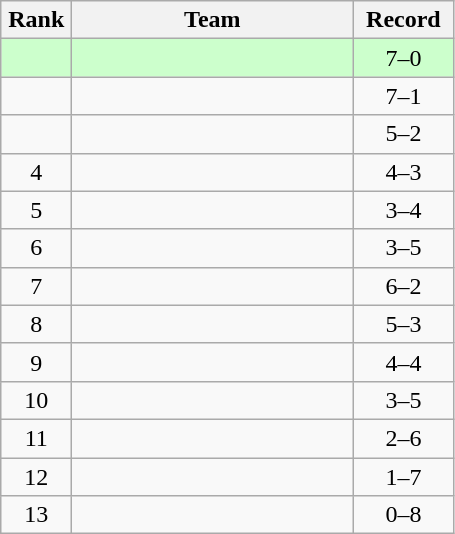<table class="wikitable" style="text-align: center;">
<tr>
<th width=40>Rank</th>
<th width=180>Team</th>
<th width=60>Record</th>
</tr>
<tr bgcolor="#ccffcc">
<td></td>
<td align=left></td>
<td>7–0</td>
</tr>
<tr>
<td></td>
<td align=left></td>
<td>7–1</td>
</tr>
<tr>
<td></td>
<td align=left></td>
<td>5–2</td>
</tr>
<tr>
<td>4</td>
<td align=left></td>
<td>4–3</td>
</tr>
<tr>
<td>5</td>
<td align=left></td>
<td>3–4</td>
</tr>
<tr>
<td>6</td>
<td align=left></td>
<td>3–5</td>
</tr>
<tr>
<td>7</td>
<td align=left></td>
<td>6–2</td>
</tr>
<tr>
<td>8</td>
<td align=left></td>
<td>5–3</td>
</tr>
<tr>
<td>9</td>
<td align=left></td>
<td>4–4</td>
</tr>
<tr>
<td>10</td>
<td align=left></td>
<td>3–5</td>
</tr>
<tr>
<td>11</td>
<td align=left></td>
<td>2–6</td>
</tr>
<tr>
<td>12</td>
<td align=left></td>
<td>1–7</td>
</tr>
<tr>
<td>13</td>
<td align=left></td>
<td>0–8</td>
</tr>
</table>
